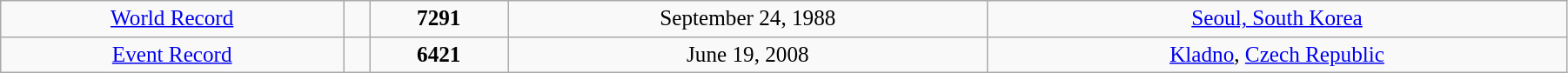<table class="wikitable" style=" text-align:center; font-size:105%;" width="95%">
<tr>
<td><a href='#'>World Record</a></td>
<td></td>
<td><strong>7291</strong></td>
<td>September 24, 1988</td>
<td> <a href='#'>Seoul, South Korea</a></td>
</tr>
<tr>
<td><a href='#'>Event Record</a></td>
<td></td>
<td><strong>6421</strong></td>
<td>June 19, 2008</td>
<td> <a href='#'>Kladno</a>, <a href='#'>Czech Republic</a></td>
</tr>
</table>
